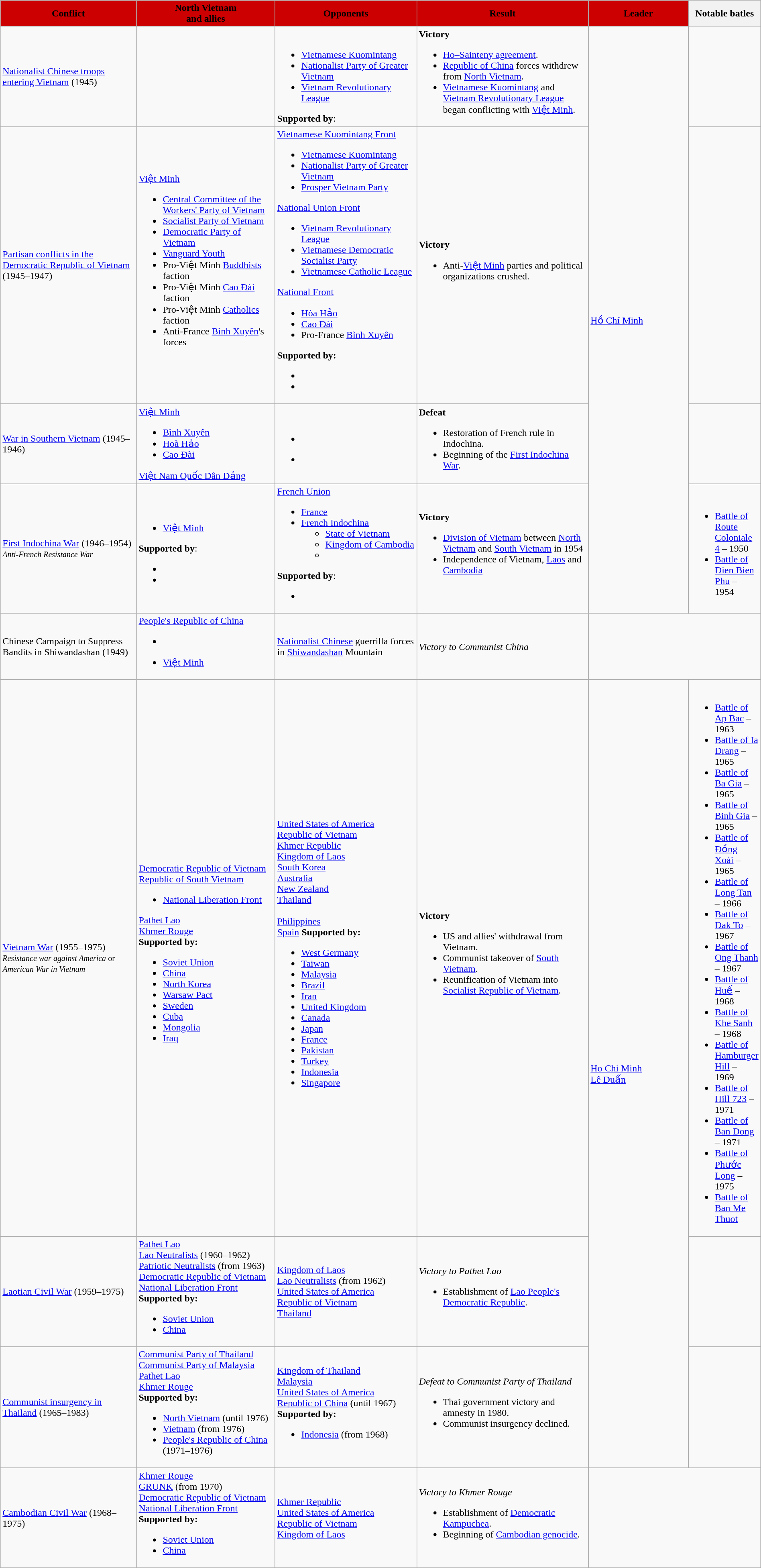<table class="wikitable" width = "100%">
<tr>
<th style="background:#CC0000" width="20%"><span>Conflict</span></th>
<th style="background:#CC0000" width="20%"><span>North Vietnam<br>and allies</span></th>
<th style="background:#CC0000" width="20%"><span>Opponents</span></th>
<th style="background:#CC0000" width="25%"><span>Result</span></th>
<th style="background:#CC0000" width="15%"><span>Leader</span></th>
<th>Notable batles</th>
</tr>
<tr>
<td><a href='#'>Nationalist Chinese troops entering Vietnam</a> (1945)</td>
<td></td>
<td><br><ul><li> <a href='#'>Vietnamese Kuomintang</a></li><li> <a href='#'>Nationalist Party of Greater Vietnam</a></li><li> <a href='#'>Vietnam Revolutionary League</a></li></ul><strong>Supported by</strong>:<br></td>
<td><strong>Victory</strong><br><ul><li><a href='#'>Ho–Sainteny agreement</a>.</li><li><a href='#'>Republic of China</a> forces withdrew from <a href='#'>North Vietnam</a>.</li><li><a href='#'>Vietnamese Kuomintang</a> and <a href='#'>Vietnam Revolutionary League</a> began conflicting with <a href='#'>Việt Minh</a>.</li></ul></td>
<td rowspan="4"><a href='#'>Hồ Chí Minh</a></td>
<td></td>
</tr>
<tr>
<td><a href='#'>Partisan conflicts in the Democratic Republic of Vietnam</a> (1945–1947)</td>
<td> <a href='#'>Việt Minh</a><br><ul><li> <a href='#'>Central Committee of the Workers' Party of Vietnam</a></li><li><a href='#'>Socialist Party of Vietnam</a></li><li><a href='#'>Democratic Party of Vietnam</a></li><li> <a href='#'>Vanguard Youth</a></li><li> Pro-Việt Minh <a href='#'>Buddhists</a> faction</li><li> Pro-Việt Minh <a href='#'>Cao Đài</a> faction</li><li> Pro-Việt Minh <a href='#'>Catholics</a> faction</li><li> Anti-France <a href='#'>Bình Xuyên</a>'s forces</li></ul></td>
<td> <a href='#'>Vietnamese Kuomintang Front</a><br><ul><li> <a href='#'>Vietnamese Kuomintang</a></li><li> <a href='#'>Nationalist Party of Greater Vietnam</a></li><li> <a href='#'>Prosper Vietnam Party</a></li></ul> <a href='#'>National Union Front</a><ul><li> <a href='#'>Vietnam Revolutionary League</a></li><li> <a href='#'>Vietnamese Democratic Socialist Party</a></li><li> <a href='#'>Vietnamese Catholic League</a></li></ul> <a href='#'>National Front</a><ul><li> <a href='#'>Hòa Hảo</a></li><li> <a href='#'>Cao Đài</a></li><li> Pro-France <a href='#'>Bình Xuyên</a></li></ul><strong>Supported by:</strong><ul><li></li><li></li></ul></td>
<td><strong>Victory</strong><br><ul><li>Anti-<a href='#'>Việt Minh</a> parties and political organizations crushed.</li></ul></td>
<td></td>
</tr>
<tr>
<td><a href='#'>War in Southern Vietnam</a> (1945–1946)</td>
<td> <a href='#'>Việt Minh</a><br><ul><li> <a href='#'>Bình Xuyên</a></li><li> <a href='#'>Hoà Hảo</a></li><li> <a href='#'>Cao Đài</a></li></ul> <a href='#'>Việt Nam Quốc Dân Đảng</a></td>
<td><br><ul><li></li></ul><ul><li></li></ul></td>
<td><strong>Defeat</strong><br><ul><li>Restoration of French rule in Indochina.</li><li>Beginning of the <a href='#'>First Indochina War</a>.</li></ul></td>
<td></td>
</tr>
<tr>
<td><a href='#'>First Indochina War</a> (1946–1954) <br> <small><em>Anti-French Resistance War</em></small></td>
<td><br><ul><li> <a href='#'>Việt Minh</a></li></ul><strong>Supported by</strong>:<br><ul><li></li><li></li></ul></td>
<td> <a href='#'>French Union</a><br><ul><li> <a href='#'>France</a></li><li> <a href='#'>French Indochina</a><ul><li> <a href='#'>State of Vietnam</a></li><li> <a href='#'>Kingdom of Cambodia</a></li><li></li></ul></li></ul><strong>Supported by</strong>:<ul><li></li></ul></td>
<td><strong>Victory</strong><br><ul><li><a href='#'>Division of Vietnam</a> between <a href='#'>North Vietnam</a> and <a href='#'>South Vietnam</a> in 1954</li><li>Independence of Vietnam, <a href='#'>Laos</a> and <a href='#'>Cambodia</a></li></ul></td>
<td><br><ul><li><a href='#'>Battle of Route Coloniale 4</a> – 1950</li><li><a href='#'>Battle of Dien Bien Phu</a> – 1954</li></ul></td>
</tr>
<tr>
<td>Chinese Campaign to Suppress Bandits in Shiwandashan (1949)</td>
<td> <a href='#'>People's Republic of China</a><br><ul><li></li></ul><ul><li> <a href='#'>Việt Minh</a></li></ul></td>
<td> <a href='#'>Nationalist Chinese</a> guerrilla forces in <a href='#'>Shiwandashan</a> Mountain</td>
<td><em>Victory to Communist China</em></td>
</tr>
<tr>
<td><a href='#'>Vietnam War</a> (1955–1975) <br> <small><em>Resistance war against America</em> or <em>American War in Vietnam</em></small></td>
<td> <a href='#'>Democratic Republic of Vietnam</a> <br>  <a href='#'>Republic of South Vietnam</a><br><ul><li> <a href='#'>National Liberation Front</a></li></ul> <a href='#'>Pathet Lao</a> <br>  <a href='#'>Khmer Rouge</a> <br> <strong>Supported by:</strong><ul><li> <a href='#'>Soviet Union</a></li><li> <a href='#'>China</a></li><li> <a href='#'>North Korea</a></li><li><a href='#'>Warsaw Pact</a></li><li> <a href='#'>Sweden</a></li><li> <a href='#'>Cuba</a></li><li> <a href='#'>Mongolia</a></li><li> <a href='#'>Iraq</a></li></ul></td>
<td> <a href='#'>United States of America</a> <br>  <a href='#'>Republic of Vietnam</a> <br>  <a href='#'>Khmer Republic</a> <br>  <a href='#'>Kingdom of Laos</a> <br>  <a href='#'>South Korea</a> <br>  <a href='#'>Australia</a> <br>  <a href='#'>New Zealand</a> <br>  <a href='#'>Thailand</a> <br> <br><a href='#'>Philippines</a> <br>
 <a href='#'>Spain</a>
<strong>Supported by:</strong><ul><li> <a href='#'>West Germany</a></li><li> <a href='#'>Taiwan</a></li><li> <a href='#'>Malaysia</a></li><li> <a href='#'>Brazil</a></li><li> <a href='#'>Iran</a></li><li> <a href='#'>United Kingdom</a></li><li> <a href='#'>Canada</a></li><li> <a href='#'>Japan</a></li><li> <a href='#'>France</a></li><li> <a href='#'>Pakistan</a></li><li> <a href='#'>Turkey</a></li><li> <a href='#'>Indonesia</a></li><li> <a href='#'>Singapore</a></li></ul></td>
<td><strong>Victory</strong><br><ul><li>US and allies' withdrawal from Vietnam.</li><li>Communist takeover of <a href='#'>South Vietnam</a>.</li><li>Reunification of Vietnam into <a href='#'>Socialist Republic of Vietnam</a>.</li></ul></td>
<td rowspan="3"><a href='#'>Ho Chi Minh</a> <br> <a href='#'>Lê Duẩn</a></td>
<td><br><ul><li><a href='#'>Battle of Ap Bac</a> – 1963</li><li><a href='#'>Battle of Ia Drang</a> – 1965</li><li><a href='#'>Battle of Ba Gia</a> – 1965</li><li><a href='#'>Battle of Binh Gia</a> – 1965</li><li><a href='#'>Battle of Đồng Xoài</a> – 1965</li><li><a href='#'>Battle of Long Tan</a> – 1966</li><li><a href='#'>Battle of Dak To</a> – 1967</li><li><a href='#'>Battle of Ong Thanh</a> – 1967</li><li><a href='#'>Battle of Huế</a> – 1968</li><li><a href='#'>Battle of Khe Sanh</a> – 1968</li><li><a href='#'>Battle of Hamburger Hill</a> – 1969</li><li><a href='#'>Battle of Hill 723</a> – 1971</li><li><a href='#'>Battle of Ban Dong</a> – 1971</li><li><a href='#'>Battle of Phước Long</a> – 1975</li><li><a href='#'>Battle of Ban Me Thuot</a></li></ul></td>
</tr>
<tr>
<td><a href='#'>Laotian Civil War</a> (1959–1975)</td>
<td> <a href='#'>Pathet Lao</a> <br> <a href='#'>Lao Neutralists</a> (1960–1962) <br> <a href='#'>Patriotic Neutralists</a> (from 1963) <br>  <a href='#'>Democratic Republic of Vietnam</a> <br>  <a href='#'>National Liberation Front</a> <br> <strong>Supported by:</strong><br><ul><li> <a href='#'>Soviet Union</a></li><li> <a href='#'>China</a></li></ul></td>
<td> <a href='#'>Kingdom of Laos</a> <br> <a href='#'>Lao Neutralists</a> (from 1962) <br>  <a href='#'>United States of America</a> <br>  <a href='#'>Republic of Vietnam</a> <br>  <a href='#'>Thailand</a></td>
<td><em>Victory to Pathet Lao</em><br><ul><li>Establishment of <a href='#'>Lao People's Democratic Republic</a>.</li></ul></td>
<td></td>
</tr>
<tr>
<td><a href='#'>Communist insurgency in Thailand</a> (1965–1983)</td>
<td> <a href='#'>Communist Party of Thailand</a> <br>  <a href='#'>Communist Party of Malaysia</a> <br>  <a href='#'>Pathet Lao</a> <br>  <a href='#'>Khmer Rouge</a> <br> <strong>Supported by:</strong><br><ul><li> <a href='#'>North Vietnam</a> (until 1976)</li><li> <a href='#'>Vietnam</a> (from 1976)</li><li> <a href='#'>People's Republic of China</a> (1971–1976)</li></ul></td>
<td> <a href='#'>Kingdom of Thailand</a> <br>  <a href='#'>Malaysia</a> <br>  <a href='#'>United States of America</a> <br>  <a href='#'>Republic of China</a> (until 1967) <br> <strong>Supported by:</strong><br><ul><li> <a href='#'>Indonesia</a> (from 1968)</li></ul></td>
<td><em>Defeat to Communist Party of Thailand</em><br><ul><li>Thai government victory and amnesty in 1980.</li><li>Communist insurgency declined.</li></ul></td>
<td></td>
</tr>
<tr>
<td><a href='#'>Cambodian Civil War</a> (1968–1975)</td>
<td> <a href='#'>Khmer Rouge</a> <br>  <a href='#'>GRUNK</a> (from 1970) <br>  <a href='#'>Democratic Republic of Vietnam</a> <br>  <a href='#'>National Liberation Front</a> <br> <strong>Supported by:</strong><br><ul><li> <a href='#'>Soviet Union</a></li><li> <a href='#'>China</a></li></ul></td>
<td> <a href='#'>Khmer Republic</a> <br>  <a href='#'>United States of America</a> <br>  <a href='#'>Republic of Vietnam</a> <br>  <a href='#'>Kingdom of Laos</a></td>
<td><em>Victory to Khmer Rouge</em><br><ul><li>Establishment of <a href='#'>Democratic Kampuchea</a>.</li><li>Beginning of <a href='#'>Cambodian genocide</a>.</li></ul></td>
</tr>
</table>
